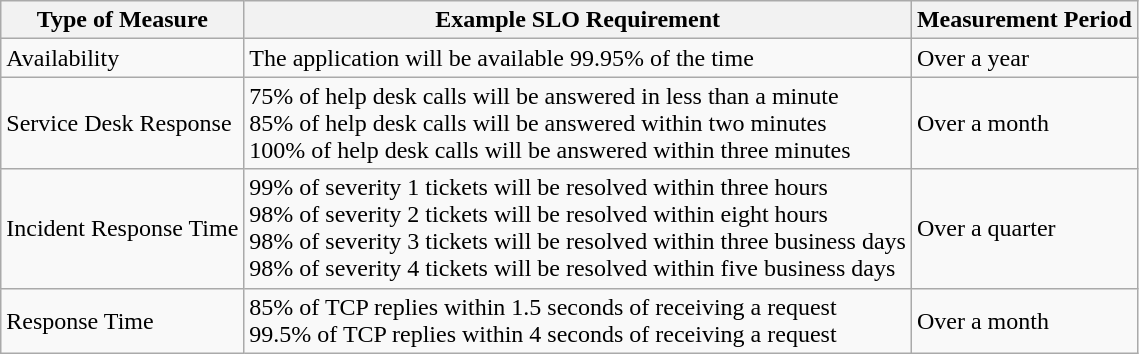<table class="wikitable">
<tr>
<th>Type of Measure</th>
<th>Example SLO Requirement</th>
<th>Measurement Period</th>
</tr>
<tr>
<td>Availability</td>
<td>The application will be available 99.95% of the time</td>
<td>Over a year</td>
</tr>
<tr>
<td>Service Desk Response</td>
<td>75% of help desk calls will be answered in less than a minute<br>85% of help desk calls will be answered within two minutes<br>100% of help desk calls will be answered within three minutes</td>
<td>Over a month</td>
</tr>
<tr>
<td>Incident Response Time</td>
<td>99% of severity 1 tickets will be resolved within three hours<br>98% of severity 2 tickets will be resolved within eight hours<br>98% of severity 3 tickets will be resolved within three business days<br>98% of severity 4 tickets will be resolved within five business days</td>
<td>Over a quarter</td>
</tr>
<tr>
<td>Response Time</td>
<td>85% of TCP replies within 1.5 seconds of receiving a request<br>99.5% of TCP replies within 4 seconds of receiving a request</td>
<td>Over a month</td>
</tr>
</table>
